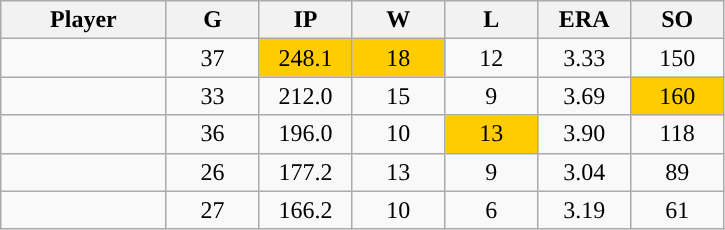<table class="wikitable sortable">
<tr>
<th bgcolor="#DDDDFF" width="16%">Player</th>
<th bgcolor="#DDDDFF" width="9%">G</th>
<th bgcolor="#DDDDFF" width="9%">IP</th>
<th bgcolor="#DDDDFF" width="9%">W</th>
<th bgcolor="#DDDDFF" width="9%">L</th>
<th bgcolor="#DDDDFF" width="9%">ERA</th>
<th bgcolor="#DDDDFF" width="9%">SO</th>
</tr>
<tr align="center">
<td></td>
<td>37</td>
<td style="background:#fc0;">248.1</td>
<td style="background:#fc0;">18</td>
<td>12</td>
<td>3.33</td>
<td>150</td>
</tr>
<tr align="center">
<td></td>
<td>33</td>
<td>212.0</td>
<td>15</td>
<td>9</td>
<td>3.69</td>
<td style="background:#fc0;">160</td>
</tr>
<tr align="center">
<td></td>
<td>36</td>
<td>196.0</td>
<td>10</td>
<td style="background:#fc0;">13</td>
<td>3.90</td>
<td>118</td>
</tr>
<tr align="center">
<td></td>
<td>26</td>
<td>177.2</td>
<td>13</td>
<td>9</td>
<td>3.04</td>
<td>89</td>
</tr>
<tr align="center">
<td></td>
<td>27</td>
<td>166.2</td>
<td>10</td>
<td>6</td>
<td>3.19</td>
<td>61</td>
</tr>
</table>
